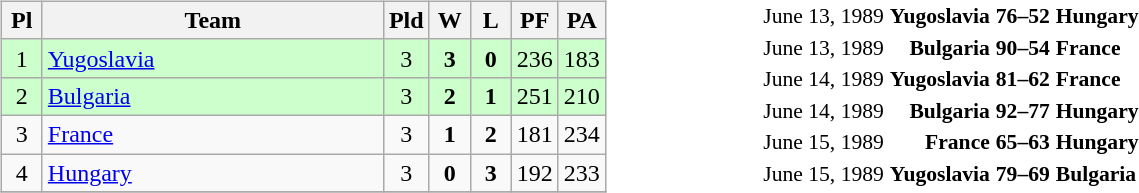<table>
<tr>
<td width="50%"><br><table class="wikitable" style="text-align: center;">
<tr>
<th width=20>Pl</th>
<th width=220>Team</th>
<th width=20>Pld</th>
<th width=20>W</th>
<th width=20>L</th>
<th width=20>PF</th>
<th width=20>PA</th>
</tr>
<tr bgcolor=ccffcc>
<td>1</td>
<td align="left"> <a href='#'>Yugoslavia</a></td>
<td>3</td>
<td><strong>3</strong></td>
<td><strong>0</strong></td>
<td>236</td>
<td>183</td>
</tr>
<tr bgcolor=ccffcc>
<td>2</td>
<td align="left"> <a href='#'>Bulgaria</a></td>
<td>3</td>
<td><strong>2</strong></td>
<td><strong>1</strong></td>
<td>251</td>
<td>210</td>
</tr>
<tr>
<td>3</td>
<td align="left"> <a href='#'>France</a></td>
<td>3</td>
<td><strong>1</strong></td>
<td><strong>2</strong></td>
<td>181</td>
<td>234</td>
</tr>
<tr>
<td>4</td>
<td align="left"> <a href='#'>Hungary</a></td>
<td>3</td>
<td><strong>0</strong></td>
<td><strong>3</strong></td>
<td>192</td>
<td>233</td>
</tr>
<tr>
</tr>
</table>
</td>
<td><br><table style="font-size:90%; margin: 0 auto;">
<tr>
<td>June 13, 1989</td>
<td align="right"><strong>Yugoslavia</strong> </td>
<td align="center"><strong>76–52</strong></td>
<td><strong> Hungary</strong></td>
</tr>
<tr>
<td>June 13, 1989</td>
<td align="right"><strong>Bulgaria</strong> </td>
<td align="center"><strong>90–54</strong></td>
<td><strong> France</strong></td>
</tr>
<tr>
<td>June 14, 1989</td>
<td align="right"><strong>Yugoslavia</strong> </td>
<td align="center"><strong>81–62</strong></td>
<td><strong> France</strong></td>
</tr>
<tr>
<td>June 14, 1989</td>
<td align="right"><strong>Bulgaria</strong> </td>
<td align="center"><strong>92–77</strong></td>
<td><strong> Hungary</strong></td>
</tr>
<tr>
<td>June 15, 1989</td>
<td align="right"><strong>France</strong> </td>
<td align="center"><strong>65–63</strong></td>
<td><strong> Hungary</strong></td>
</tr>
<tr>
<td>June 15, 1989</td>
<td align="right"><strong>Yugoslavia</strong> </td>
<td align="center"><strong>79–69</strong></td>
<td><strong> Bulgaria</strong></td>
</tr>
<tr>
</tr>
</table>
</td>
</tr>
</table>
